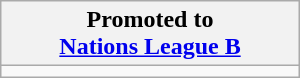<table class="wikitable" style="width:200px">
<tr>
<th>Promoted to<br><a href='#'>Nations League B</a></th>
</tr>
<tr>
<td></td>
</tr>
</table>
